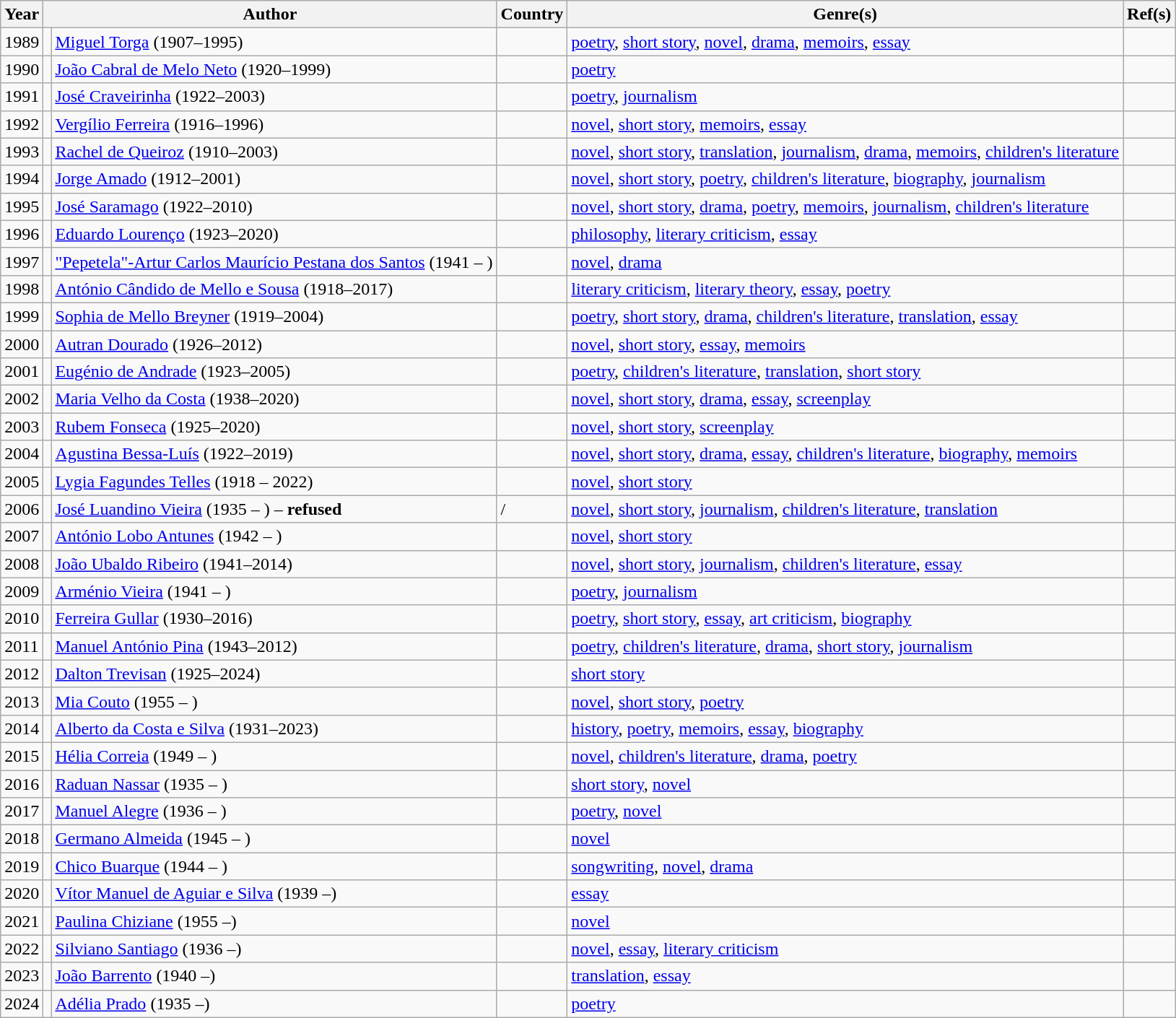<table class="sortable wikitable">
<tr>
<th>Year</th>
<th colspan="2">Author</th>
<th>Country</th>
<th>Genre(s)</th>
<th>Ref(s)</th>
</tr>
<tr>
<td>1989</td>
<td></td>
<td><a href='#'>Miguel Torga</a> (1907–1995)</td>
<td></td>
<td><a href='#'>poetry</a>, <a href='#'>short story</a>, <a href='#'>novel</a>, <a href='#'>drama</a>, <a href='#'>memoirs</a>, <a href='#'>essay</a></td>
<td></td>
</tr>
<tr>
<td>1990</td>
<td></td>
<td><a href='#'>João Cabral de Melo Neto</a> (1920–1999)</td>
<td></td>
<td><a href='#'>poetry</a></td>
<td></td>
</tr>
<tr>
<td>1991</td>
<td></td>
<td><a href='#'>José Craveirinha</a> (1922–2003)</td>
<td></td>
<td><a href='#'>poetry</a>, <a href='#'>journalism</a></td>
<td></td>
</tr>
<tr>
<td>1992</td>
<td></td>
<td><a href='#'>Vergílio Ferreira</a> (1916–1996)</td>
<td></td>
<td><a href='#'>novel</a>, <a href='#'>short story</a>, <a href='#'>memoirs</a>, <a href='#'>essay</a></td>
<td></td>
</tr>
<tr>
<td>1993</td>
<td></td>
<td><a href='#'>Rachel de Queiroz</a> (1910–2003)</td>
<td></td>
<td><a href='#'>novel</a>, <a href='#'>short story</a>, <a href='#'>translation</a>, <a href='#'>journalism</a>, <a href='#'>drama</a>, <a href='#'>memoirs</a>, <a href='#'>children's literature</a></td>
<td></td>
</tr>
<tr>
<td>1994</td>
<td></td>
<td><a href='#'>Jorge Amado</a> (1912–2001)</td>
<td></td>
<td><a href='#'>novel</a>, <a href='#'>short story</a>, <a href='#'>poetry</a>, <a href='#'>children's literature</a>, <a href='#'>biography</a>, <a href='#'>journalism</a></td>
<td></td>
</tr>
<tr>
<td>1995</td>
<td></td>
<td><a href='#'>José Saramago</a> (1922–2010)</td>
<td></td>
<td><a href='#'>novel</a>, <a href='#'>short story</a>, <a href='#'>drama</a>, <a href='#'>poetry</a>, <a href='#'>memoirs</a>, <a href='#'>journalism</a>, <a href='#'>children's literature</a></td>
<td></td>
</tr>
<tr>
<td>1996</td>
<td></td>
<td><a href='#'>Eduardo Lourenço</a> (1923–2020)</td>
<td></td>
<td><a href='#'>philosophy</a>, <a href='#'>literary criticism</a>, <a href='#'>essay</a></td>
<td></td>
</tr>
<tr>
<td>1997</td>
<td></td>
<td><a href='#'>"Pepetela"-Artur Carlos Maurício Pestana dos Santos</a> (1941 – )</td>
<td></td>
<td><a href='#'>novel</a>, <a href='#'>drama</a></td>
<td></td>
</tr>
<tr>
<td>1998</td>
<td></td>
<td><a href='#'>António Cândido de Mello e Sousa</a> (1918–2017)</td>
<td></td>
<td><a href='#'>literary criticism</a>, <a href='#'>literary theory</a>, <a href='#'>essay</a>, <a href='#'>poetry</a></td>
<td></td>
</tr>
<tr>
<td>1999</td>
<td></td>
<td><a href='#'>Sophia de Mello Breyner</a> (1919–2004)</td>
<td></td>
<td><a href='#'>poetry</a>, <a href='#'>short story</a>, <a href='#'>drama</a>, <a href='#'>children's literature</a>, <a href='#'>translation</a>, <a href='#'>essay</a></td>
<td></td>
</tr>
<tr>
<td>2000</td>
<td></td>
<td><a href='#'>Autran Dourado</a> (1926–2012)</td>
<td></td>
<td><a href='#'>novel</a>, <a href='#'>short story</a>, <a href='#'>essay</a>, <a href='#'>memoirs</a></td>
<td></td>
</tr>
<tr>
<td>2001</td>
<td></td>
<td><a href='#'>Eugénio de Andrade</a> (1923–2005)</td>
<td></td>
<td><a href='#'>poetry</a>, <a href='#'>children's literature</a>, <a href='#'>translation</a>, <a href='#'>short story</a></td>
<td></td>
</tr>
<tr>
<td>2002</td>
<td></td>
<td><a href='#'>Maria Velho da Costa</a> (1938–2020)</td>
<td></td>
<td><a href='#'>novel</a>, <a href='#'>short story</a>, <a href='#'>drama</a>, <a href='#'>essay</a>, <a href='#'>screenplay</a></td>
<td></td>
</tr>
<tr>
<td>2003</td>
<td></td>
<td><a href='#'>Rubem Fonseca</a> (1925–2020)</td>
<td></td>
<td><a href='#'>novel</a>, <a href='#'>short story</a>, <a href='#'>screenplay</a></td>
<td></td>
</tr>
<tr>
<td>2004</td>
<td></td>
<td><a href='#'>Agustina Bessa-Luís</a> (1922–2019)</td>
<td></td>
<td><a href='#'>novel</a>, <a href='#'>short story</a>, <a href='#'>drama</a>, <a href='#'>essay</a>, <a href='#'>children's literature</a>, <a href='#'>biography</a>, <a href='#'>memoirs</a></td>
<td></td>
</tr>
<tr>
<td>2005</td>
<td></td>
<td><a href='#'>Lygia Fagundes Telles</a> (1918 – 2022)</td>
<td></td>
<td><a href='#'>novel</a>, <a href='#'>short story</a></td>
<td></td>
</tr>
<tr>
<td>2006</td>
<td></td>
<td><a href='#'>José Luandino Vieira</a> (1935 – ) – <strong>refused</strong></td>
<td> / </td>
<td><a href='#'>novel</a>, <a href='#'>short story</a>, <a href='#'>journalism</a>, <a href='#'>children's literature</a>, <a href='#'>translation</a></td>
<td></td>
</tr>
<tr>
<td>2007</td>
<td></td>
<td><a href='#'>António Lobo Antunes</a> (1942 – )</td>
<td></td>
<td><a href='#'>novel</a>, <a href='#'>short story</a></td>
<td></td>
</tr>
<tr>
<td>2008</td>
<td></td>
<td><a href='#'>João Ubaldo Ribeiro</a> (1941–2014)</td>
<td></td>
<td><a href='#'>novel</a>, <a href='#'>short story</a>, <a href='#'>journalism</a>, <a href='#'>children's literature</a>, <a href='#'>essay</a></td>
<td></td>
</tr>
<tr>
<td>2009</td>
<td></td>
<td><a href='#'>Arménio Vieira</a> (1941 – )</td>
<td></td>
<td><a href='#'>poetry</a>, <a href='#'>journalism</a></td>
<td></td>
</tr>
<tr>
<td>2010</td>
<td></td>
<td><a href='#'>Ferreira Gullar</a> (1930–2016)</td>
<td></td>
<td><a href='#'>poetry</a>, <a href='#'>short story</a>, <a href='#'>essay</a>, <a href='#'>art criticism</a>, <a href='#'>biography</a></td>
<td></td>
</tr>
<tr>
<td>2011</td>
<td></td>
<td><a href='#'>Manuel António Pina</a> (1943–2012)</td>
<td></td>
<td><a href='#'>poetry</a>, <a href='#'>children's literature</a>, <a href='#'>drama</a>, <a href='#'>short story</a>, <a href='#'>journalism</a></td>
<td></td>
</tr>
<tr>
<td>2012</td>
<td></td>
<td><a href='#'>Dalton Trevisan</a> (1925–2024)</td>
<td></td>
<td><a href='#'>short story</a></td>
<td></td>
</tr>
<tr>
<td>2013</td>
<td></td>
<td><a href='#'>Mia Couto</a> (1955 – )</td>
<td></td>
<td><a href='#'>novel</a>, <a href='#'>short story</a>, <a href='#'>poetry</a></td>
<td></td>
</tr>
<tr>
<td>2014</td>
<td></td>
<td><a href='#'>Alberto da Costa e Silva</a> (1931–2023)</td>
<td></td>
<td><a href='#'>history</a>, <a href='#'>poetry</a>, <a href='#'>memoirs</a>, <a href='#'>essay</a>, <a href='#'>biography</a></td>
<td></td>
</tr>
<tr>
<td>2015</td>
<td></td>
<td><a href='#'>Hélia Correia</a> (1949 – )</td>
<td></td>
<td><a href='#'>novel</a>, <a href='#'>children's literature</a>, <a href='#'>drama</a>, <a href='#'>poetry</a></td>
<td></td>
</tr>
<tr>
<td>2016</td>
<td></td>
<td><a href='#'>Raduan Nassar</a> (1935 – )</td>
<td></td>
<td><a href='#'>short story</a>, <a href='#'>novel</a></td>
<td></td>
</tr>
<tr>
<td>2017</td>
<td></td>
<td><a href='#'>Manuel Alegre</a> (1936 – )</td>
<td></td>
<td><a href='#'>poetry</a>, <a href='#'>novel</a></td>
<td></td>
</tr>
<tr>
<td>2018</td>
<td></td>
<td><a href='#'>Germano Almeida</a> (1945 – )</td>
<td></td>
<td><a href='#'>novel</a></td>
<td></td>
</tr>
<tr>
<td>2019</td>
<td></td>
<td><a href='#'>Chico Buarque</a> (1944 – )</td>
<td></td>
<td><a href='#'>songwriting</a>, <a href='#'>novel</a>, <a href='#'>drama</a></td>
<td></td>
</tr>
<tr>
<td>2020</td>
<td></td>
<td><a href='#'>Vítor Manuel de Aguiar e Silva</a> (1939 –)</td>
<td></td>
<td><a href='#'>essay</a></td>
<td></td>
</tr>
<tr>
<td>2021</td>
<td></td>
<td><a href='#'>Paulina Chiziane</a> (1955 –)</td>
<td></td>
<td><a href='#'>novel</a></td>
<td></td>
</tr>
<tr>
<td>2022</td>
<td></td>
<td><a href='#'>Silviano Santiago</a> (1936 –)</td>
<td></td>
<td><a href='#'>novel</a>, <a href='#'>essay</a>, <a href='#'>literary criticism</a></td>
<td></td>
</tr>
<tr>
<td>2023</td>
<td></td>
<td><a href='#'>João Barrento</a> (1940 –)</td>
<td></td>
<td><a href='#'>translation</a>, <a href='#'>essay</a></td>
<td></td>
</tr>
<tr>
<td>2024</td>
<td></td>
<td><a href='#'>Adélia Prado</a> (1935 –)</td>
<td></td>
<td><a href='#'>poetry</a></td>
<td></td>
</tr>
</table>
